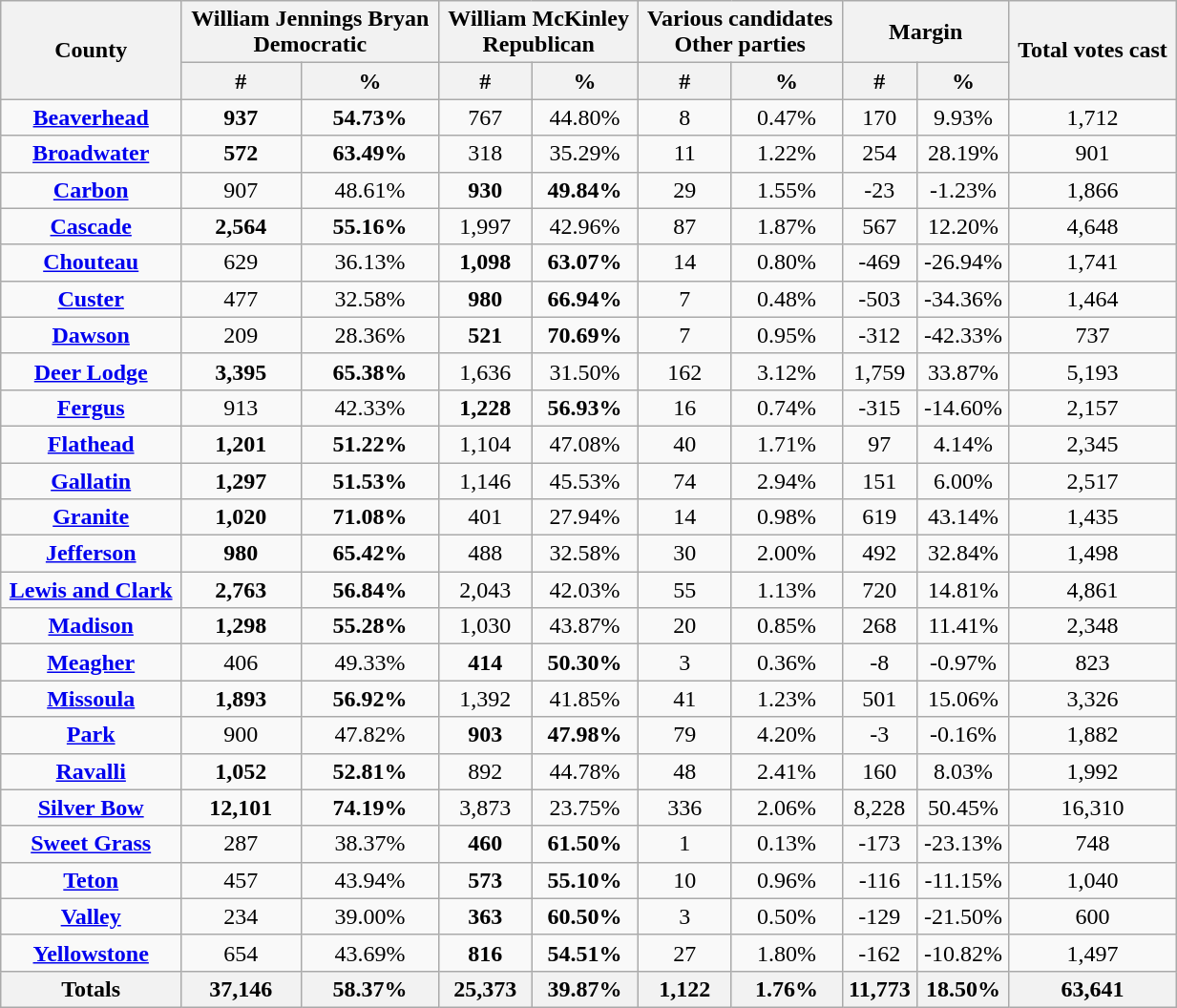<table width="65%"  class="wikitable sortable" style="text-align:center">
<tr>
<th colspan="1" rowspan="2">County</th>
<th style="text-align:center;" colspan="2">William Jennings Bryan<br>Democratic</th>
<th style="text-align:center;" colspan="2">William McKinley<br>Republican</th>
<th style="text-align:center;" colspan="2">Various candidates<br>Other parties</th>
<th style="text-align:center;" colspan="2">Margin</th>
<th colspan="1" rowspan="2" style="text-align:center;">Total votes cast</th>
</tr>
<tr>
<th style="text-align:center;" data-sort-type="number">#</th>
<th style="text-align:center;" data-sort-type="number">%</th>
<th style="text-align:center;" data-sort-type="number">#</th>
<th style="text-align:center;" data-sort-type="number">%</th>
<th style="text-align:center;" data-sort-type="number">#</th>
<th style="text-align:center;" data-sort-type="number">%</th>
<th style="text-align:center;" data-sort-type="number">#</th>
<th style="text-align:center;" data-sort-type="number">%</th>
</tr>
<tr style="text-align:center;">
<td><strong><a href='#'>Beaverhead</a></strong></td>
<td><strong>937</strong></td>
<td><strong>54.73%</strong></td>
<td>767</td>
<td>44.80%</td>
<td>8</td>
<td>0.47%</td>
<td>170</td>
<td>9.93%</td>
<td>1,712</td>
</tr>
<tr style="text-align:center;">
<td><strong><a href='#'>Broadwater</a></strong></td>
<td><strong>572</strong></td>
<td><strong>63.49%</strong></td>
<td>318</td>
<td>35.29%</td>
<td>11</td>
<td>1.22%</td>
<td>254</td>
<td>28.19%</td>
<td>901</td>
</tr>
<tr style="text-align:center;">
<td><strong><a href='#'>Carbon</a></strong></td>
<td>907</td>
<td>48.61%</td>
<td><strong>930</strong></td>
<td><strong>49.84%</strong></td>
<td>29</td>
<td>1.55%</td>
<td>-23</td>
<td>-1.23%</td>
<td>1,866</td>
</tr>
<tr style="text-align:center;">
<td><strong><a href='#'>Cascade</a></strong></td>
<td><strong>2,564</strong></td>
<td><strong>55.16%</strong></td>
<td>1,997</td>
<td>42.96%</td>
<td>87</td>
<td>1.87%</td>
<td>567</td>
<td>12.20%</td>
<td>4,648</td>
</tr>
<tr style="text-align:center;">
<td><strong><a href='#'>Chouteau</a></strong></td>
<td>629</td>
<td>36.13%</td>
<td><strong>1,098</strong></td>
<td><strong>63.07%</strong></td>
<td>14</td>
<td>0.80%</td>
<td>-469</td>
<td>-26.94%</td>
<td>1,741</td>
</tr>
<tr style="text-align:center;">
<td><strong><a href='#'>Custer</a></strong></td>
<td>477</td>
<td>32.58%</td>
<td><strong>980</strong></td>
<td><strong>66.94%</strong></td>
<td>7</td>
<td>0.48%</td>
<td>-503</td>
<td>-34.36%</td>
<td>1,464</td>
</tr>
<tr style="text-align:center;">
<td><strong><a href='#'>Dawson</a></strong></td>
<td>209</td>
<td>28.36%</td>
<td><strong>521</strong></td>
<td><strong>70.69%</strong></td>
<td>7</td>
<td>0.95%</td>
<td>-312</td>
<td>-42.33%</td>
<td>737</td>
</tr>
<tr style="text-align:center;">
<td><strong><a href='#'>Deer Lodge</a></strong></td>
<td><strong>3,395</strong></td>
<td><strong>65.38%</strong></td>
<td>1,636</td>
<td>31.50%</td>
<td>162</td>
<td>3.12%</td>
<td>1,759</td>
<td>33.87%</td>
<td>5,193</td>
</tr>
<tr style="text-align:center;">
<td><strong><a href='#'>Fergus</a></strong></td>
<td>913</td>
<td>42.33%</td>
<td><strong>1,228</strong></td>
<td><strong>56.93%</strong></td>
<td>16</td>
<td>0.74%</td>
<td>-315</td>
<td>-14.60%</td>
<td>2,157</td>
</tr>
<tr style="text-align:center;">
<td><strong><a href='#'>Flathead</a></strong></td>
<td><strong>1,201</strong></td>
<td><strong>51.22%</strong></td>
<td>1,104</td>
<td>47.08%</td>
<td>40</td>
<td>1.71%</td>
<td>97</td>
<td>4.14%</td>
<td>2,345</td>
</tr>
<tr style="text-align:center;">
<td><strong><a href='#'>Gallatin</a></strong></td>
<td><strong>1,297</strong></td>
<td><strong>51.53%</strong></td>
<td>1,146</td>
<td>45.53%</td>
<td>74</td>
<td>2.94%</td>
<td>151</td>
<td>6.00%</td>
<td>2,517</td>
</tr>
<tr style="text-align:center;">
<td><strong><a href='#'>Granite</a></strong></td>
<td><strong>1,020</strong></td>
<td><strong>71.08%</strong></td>
<td>401</td>
<td>27.94%</td>
<td>14</td>
<td>0.98%</td>
<td>619</td>
<td>43.14%</td>
<td>1,435</td>
</tr>
<tr style="text-align:center;">
<td><strong><a href='#'>Jefferson</a></strong></td>
<td><strong>980</strong></td>
<td><strong>65.42%</strong></td>
<td>488</td>
<td>32.58%</td>
<td>30</td>
<td>2.00%</td>
<td>492</td>
<td>32.84%</td>
<td>1,498</td>
</tr>
<tr style="text-align:center;">
<td><strong><a href='#'>Lewis and Clark</a></strong></td>
<td><strong>2,763</strong></td>
<td><strong>56.84%</strong></td>
<td>2,043</td>
<td>42.03%</td>
<td>55</td>
<td>1.13%</td>
<td>720</td>
<td>14.81%</td>
<td>4,861</td>
</tr>
<tr style="text-align:center;">
<td><strong><a href='#'>Madison</a></strong></td>
<td><strong>1,298</strong></td>
<td><strong>55.28%</strong></td>
<td>1,030</td>
<td>43.87%</td>
<td>20</td>
<td>0.85%</td>
<td>268</td>
<td>11.41%</td>
<td>2,348</td>
</tr>
<tr style="text-align:center;">
<td><strong><a href='#'>Meagher</a></strong></td>
<td>406</td>
<td>49.33%</td>
<td><strong>414</strong></td>
<td><strong>50.30%</strong></td>
<td>3</td>
<td>0.36%</td>
<td>-8</td>
<td>-0.97%</td>
<td>823</td>
</tr>
<tr style="text-align:center;">
<td><strong><a href='#'>Missoula</a></strong></td>
<td><strong>1,893</strong></td>
<td><strong>56.92%</strong></td>
<td>1,392</td>
<td>41.85%</td>
<td>41</td>
<td>1.23%</td>
<td>501</td>
<td>15.06%</td>
<td>3,326</td>
</tr>
<tr style="text-align:center;">
<td><strong><a href='#'>Park</a></strong></td>
<td>900</td>
<td>47.82%</td>
<td><strong>903</strong></td>
<td><strong>47.98%</strong></td>
<td>79</td>
<td>4.20%</td>
<td>-3</td>
<td>-0.16%</td>
<td>1,882</td>
</tr>
<tr style="text-align:center;">
<td><strong><a href='#'>Ravalli</a></strong></td>
<td><strong>1,052</strong></td>
<td><strong>52.81%</strong></td>
<td>892</td>
<td>44.78%</td>
<td>48</td>
<td>2.41%</td>
<td>160</td>
<td>8.03%</td>
<td>1,992</td>
</tr>
<tr style="text-align:center;">
<td><strong><a href='#'>Silver Bow</a></strong></td>
<td><strong>12,101</strong></td>
<td><strong>74.19%</strong></td>
<td>3,873</td>
<td>23.75%</td>
<td>336</td>
<td>2.06%</td>
<td>8,228</td>
<td>50.45%</td>
<td>16,310</td>
</tr>
<tr style="text-align:center;">
<td><strong><a href='#'>Sweet Grass</a></strong></td>
<td>287</td>
<td>38.37%</td>
<td><strong>460</strong></td>
<td><strong>61.50%</strong></td>
<td>1</td>
<td>0.13%</td>
<td>-173</td>
<td>-23.13%</td>
<td>748</td>
</tr>
<tr style="text-align:center;">
<td><strong><a href='#'>Teton</a></strong></td>
<td>457</td>
<td>43.94%</td>
<td><strong>573</strong></td>
<td><strong>55.10%</strong></td>
<td>10</td>
<td>0.96%</td>
<td>-116</td>
<td>-11.15%</td>
<td>1,040</td>
</tr>
<tr style="text-align:center;">
<td><strong><a href='#'>Valley</a></strong></td>
<td>234</td>
<td>39.00%</td>
<td><strong>363</strong></td>
<td><strong>60.50%</strong></td>
<td>3</td>
<td>0.50%</td>
<td>-129</td>
<td>-21.50%</td>
<td>600</td>
</tr>
<tr style="text-align:center;">
<td><strong><a href='#'>Yellowstone</a></strong></td>
<td>654</td>
<td>43.69%</td>
<td><strong>816</strong></td>
<td><strong>54.51%</strong></td>
<td>27</td>
<td>1.80%</td>
<td>-162</td>
<td>-10.82%</td>
<td>1,497</td>
</tr>
<tr style="text-align:center;">
<th>Totals</th>
<th>37,146</th>
<th>58.37%</th>
<th>25,373</th>
<th>39.87%</th>
<th>1,122</th>
<th>1.76%</th>
<th>11,773</th>
<th>18.50%</th>
<th>63,641</th>
</tr>
</table>
